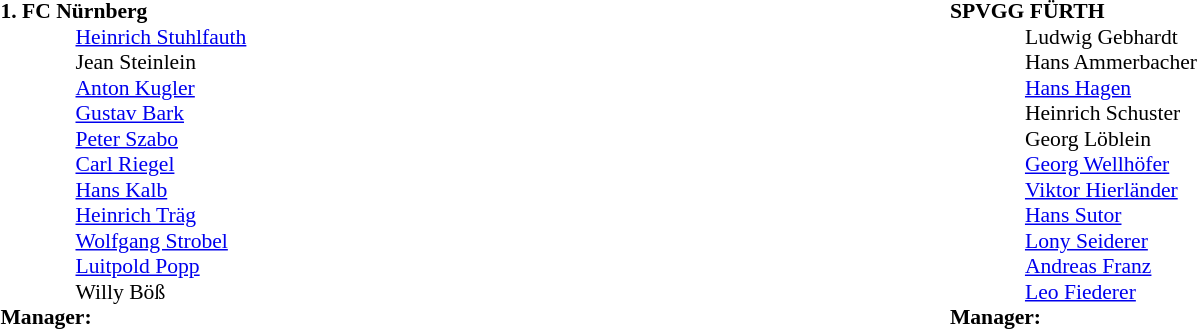<table width="100%">
<tr>
<td valign="top" width="50%"><br><table style="font-size: 90%" cellspacing="0" cellpadding="0">
<tr>
<td colspan="4"><strong>1. FC Nürnberg</strong></td>
</tr>
<tr>
<th width="25"></th>
<th width="25"></th>
</tr>
<tr>
<td></td>
<td><strong></strong></td>
<td> <a href='#'>Heinrich Stuhlfauth</a></td>
</tr>
<tr>
<td></td>
<td><strong></strong></td>
<td> Jean Steinlein</td>
</tr>
<tr>
<td></td>
<td><strong></strong></td>
<td> <a href='#'>Anton Kugler</a></td>
</tr>
<tr>
<td></td>
<td><strong></strong></td>
<td> <a href='#'>Gustav Bark</a></td>
</tr>
<tr>
<td></td>
<td><strong></strong></td>
<td> <a href='#'>Peter Szabo</a></td>
</tr>
<tr>
<td></td>
<td><strong></strong></td>
<td> <a href='#'>Carl Riegel</a></td>
</tr>
<tr>
<td></td>
<td><strong></strong></td>
<td> <a href='#'>Hans Kalb</a></td>
</tr>
<tr>
<td></td>
<td><strong></strong></td>
<td> <a href='#'>Heinrich Träg</a></td>
</tr>
<tr>
<td></td>
<td><strong></strong></td>
<td> <a href='#'>Wolfgang Strobel</a></td>
</tr>
<tr>
<td></td>
<td><strong></strong></td>
<td> <a href='#'>Luitpold Popp</a></td>
</tr>
<tr>
<td></td>
<td><strong></strong></td>
<td> Willy Böß</td>
</tr>
<tr>
<td colspan=4><strong>Manager:</strong></td>
</tr>
<tr>
<td colspan="4"></td>
</tr>
</table>
</td>
<td valign="top"></td>
<td valign="top" width="50%"><br><table style="font-size: 90%" cellspacing="0" cellpadding="0">
<tr>
<td colspan="4"><strong>SPVGG FÜRTH</strong></td>
</tr>
<tr>
<th width="25"></th>
<th width="25"></th>
</tr>
<tr>
<td></td>
<td><strong></strong></td>
<td> Ludwig Gebhardt</td>
</tr>
<tr>
<td></td>
<td><strong></strong></td>
<td> Hans Ammerbacher</td>
</tr>
<tr>
<td></td>
<td><strong></strong></td>
<td> <a href='#'>Hans Hagen</a></td>
</tr>
<tr>
<td></td>
<td><strong></strong></td>
<td> Heinrich Schuster</td>
</tr>
<tr>
<td></td>
<td><strong></strong></td>
<td> Georg Löblein</td>
</tr>
<tr>
<td></td>
<td><strong></strong></td>
<td> <a href='#'>Georg Wellhöfer</a></td>
</tr>
<tr>
<td></td>
<td><strong></strong></td>
<td> <a href='#'>Viktor Hierländer</a></td>
</tr>
<tr>
<td></td>
<td><strong></strong></td>
<td> <a href='#'>Hans Sutor</a></td>
</tr>
<tr>
<td></td>
<td><strong></strong></td>
<td> <a href='#'>Lony Seiderer</a></td>
</tr>
<tr>
<td></td>
<td><strong></strong></td>
<td> <a href='#'>Andreas Franz</a></td>
</tr>
<tr>
<td></td>
<td><strong></strong></td>
<td> <a href='#'>Leo Fiederer</a></td>
</tr>
<tr>
<td colspan=4><strong>Manager:</strong></td>
</tr>
<tr>
<td colspan="4"></td>
</tr>
</table>
</td>
</tr>
</table>
